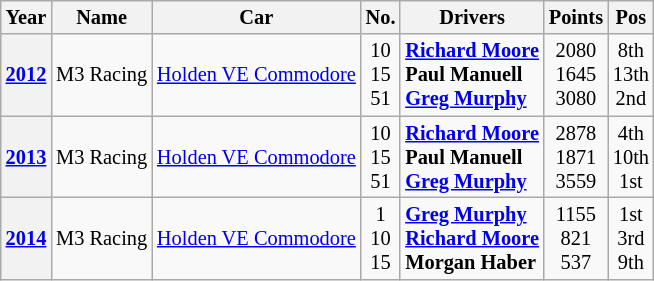<table class="wikitable" style="text-align:center; font-size:85%">
<tr>
<th>Year</th>
<th>Name</th>
<th>Car</th>
<th>No.</th>
<th>Drivers</th>
<th>Points</th>
<th>Pos</th>
</tr>
<tr>
<th><a href='#'>2012</a></th>
<td align="left">M3 Racing</td>
<td align="left"><a href='#'>Holden VE Commodore</a></td>
<td>10<br>15<br>51</td>
<td align="left"> <strong><a href='#'>Richard Moore</a></strong><br> <strong>Paul Manuell</strong><br> <strong><a href='#'>Greg Murphy</a></strong></td>
<td>2080<br>1645<br>3080</td>
<td>8th<br>13th<br>2nd</td>
</tr>
<tr>
<th><a href='#'>2013</a></th>
<td align="left">M3 Racing</td>
<td align="left"><a href='#'>Holden VE Commodore</a></td>
<td>10<br>15<br>51</td>
<td align="left"> <strong><a href='#'>Richard Moore</a></strong><br> <strong>Paul Manuell</strong><br> <strong><a href='#'>Greg Murphy</a></strong></td>
<td>2878<br>1871<br>3559</td>
<td>4th<br>10th<br>1st</td>
</tr>
<tr>
<th><a href='#'>2014</a></th>
<td align="left">M3 Racing</td>
<td align="left"><a href='#'>Holden VE Commodore</a></td>
<td>1<br>10<br>15</td>
<td align="left"> <strong><a href='#'>Greg Murphy</a></strong><br> <strong><a href='#'>Richard Moore</a></strong><br> <strong>Morgan Haber</strong></td>
<td>1155<br>821<br>537</td>
<td>1st<br>3rd<br>9th</td>
</tr>
</table>
